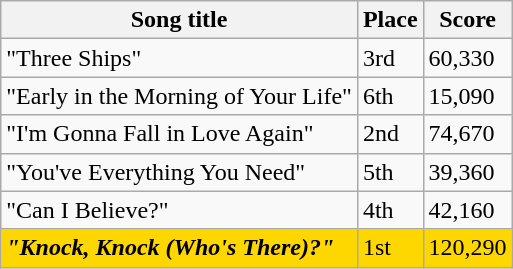<table class="sortable wikitable">
<tr>
<th>Song title</th>
<th>Place</th>
<th>Score</th>
</tr>
<tr>
<td>"Three Ships"</td>
<td>3rd</td>
<td>60,330</td>
</tr>
<tr>
<td>"Early in the Morning of Your Life"</td>
<td>6th</td>
<td>15,090</td>
</tr>
<tr>
<td>"I'm Gonna Fall in Love Again"</td>
<td>2nd</td>
<td>74,670</td>
</tr>
<tr>
<td>"You've Everything You Need"</td>
<td>5th</td>
<td>39,360</td>
</tr>
<tr>
<td>"Can I Believe?"</td>
<td>4th</td>
<td>42,160</td>
</tr>
<tr style="background:gold;">
<td><strong><em>"Knock, Knock (Who's There)?"</em></strong></td>
<td>1st</td>
<td>120,290</td>
</tr>
</table>
